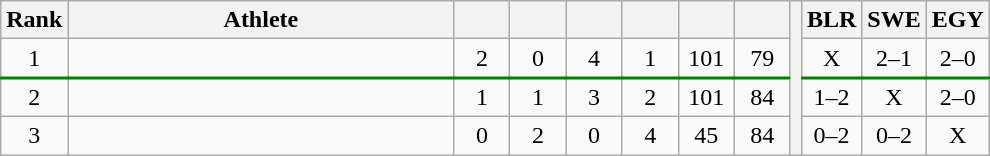<table class="wikitable" style="text-align:center">
<tr>
<th>Rank</th>
<th width=250>Athlete</th>
<th width=30></th>
<th width=30></th>
<th width=30></th>
<th width=30></th>
<th width=30></th>
<th width=30></th>
<th rowspan=4></th>
<th width=30>BLR</th>
<th width=30>SWE</th>
<th width=30>EGY</th>
</tr>
<tr style="border-bottom:2px solid green;">
<td>1</td>
<td align=left></td>
<td>2</td>
<td>0</td>
<td>4</td>
<td>1</td>
<td>101</td>
<td>79</td>
<td>X</td>
<td>2–1</td>
<td>2–0</td>
</tr>
<tr>
<td>2</td>
<td align=left></td>
<td>1</td>
<td>1</td>
<td>3</td>
<td>2</td>
<td>101</td>
<td>84</td>
<td>1–2</td>
<td>X</td>
<td>2–0</td>
</tr>
<tr>
<td>3</td>
<td align=left></td>
<td>0</td>
<td>2</td>
<td>0</td>
<td>4</td>
<td>45</td>
<td>84</td>
<td>0–2</td>
<td>0–2</td>
<td>X</td>
</tr>
</table>
